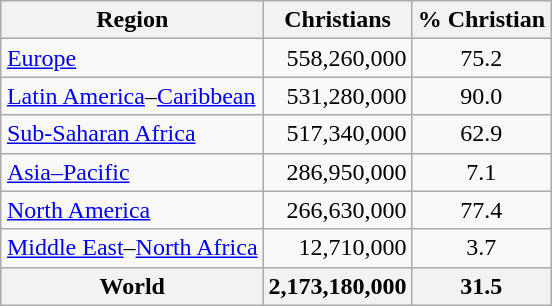<table class="wikitable sortable" style="margin-left:auto; margin-right:auto">
<tr>
<th>Region</th>
<th>Christians</th>
<th>% Christian</th>
</tr>
<tr>
<td><a href='#'>Europe</a></td>
<td style="text-align:right;">558,260,000</td>
<td style="background:; text-align:center;">75.2</td>
</tr>
<tr>
<td><a href='#'>Latin America</a>–<a href='#'>Caribbean</a></td>
<td style="text-align:right;">531,280,000</td>
<td style="background:; text-align:center;">90.0</td>
</tr>
<tr>
<td><a href='#'>Sub-Saharan Africa</a></td>
<td style="text-align:right;">517,340,000</td>
<td style="background:; text-align:center;">62.9</td>
</tr>
<tr>
<td><a href='#'>Asia–Pacific</a></td>
<td style="text-align:right;">286,950,000</td>
<td style="background:; text-align:center;">7.1</td>
</tr>
<tr>
<td><a href='#'>North America</a></td>
<td style="text-align:right;">266,630,000</td>
<td style="background:; text-align:center;">77.4</td>
</tr>
<tr>
<td><a href='#'>Middle East</a>–<a href='#'>North Africa</a></td>
<td style="text-align:right;">12,710,000</td>
<td style="background:; text-align:center;">3.7</td>
</tr>
<tr>
<th>World</th>
<th style="text-align:right;">2,173,180,000</th>
<th text-align:center;">31.5</th>
</tr>
</table>
